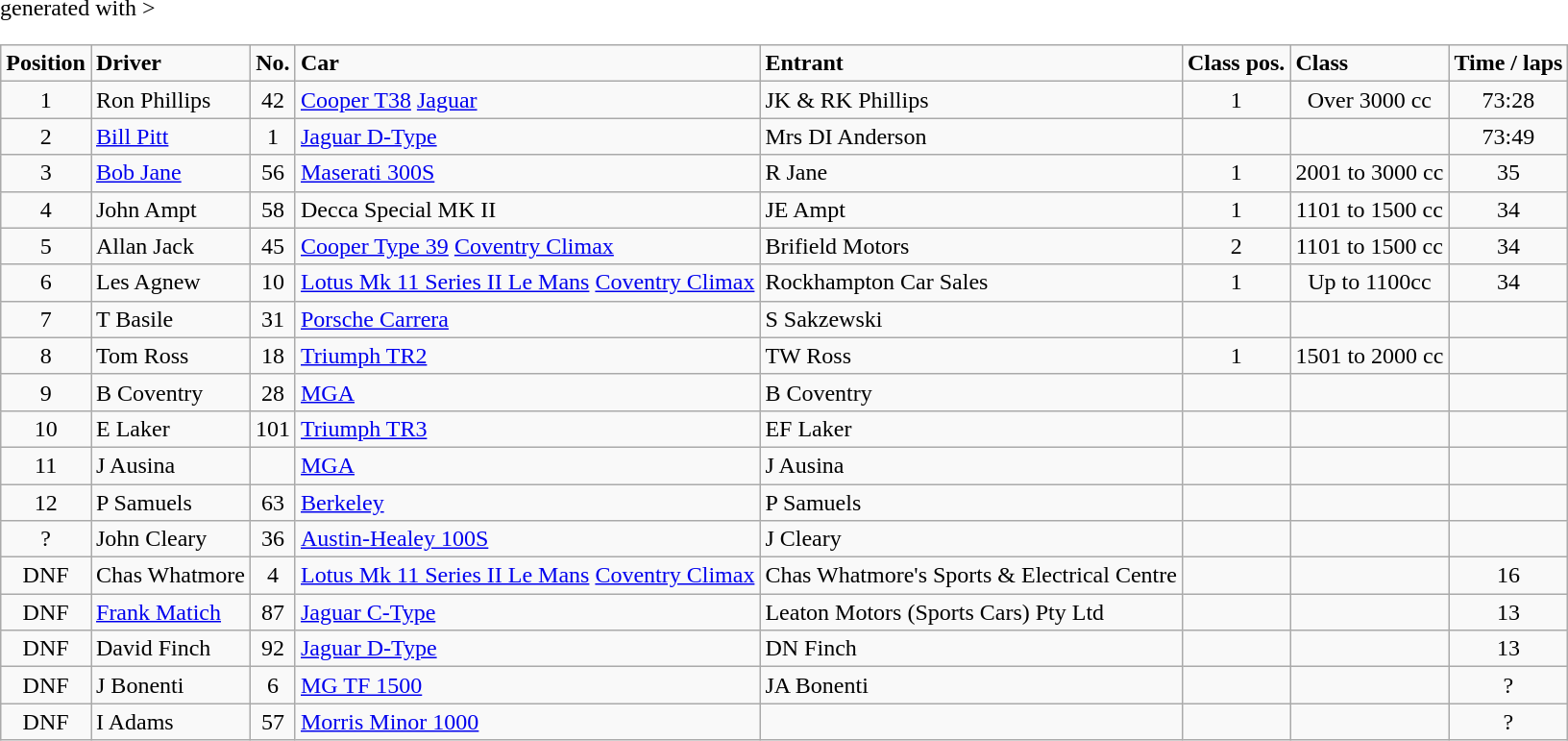<table class="wikitable" <hiddentext>generated with >
<tr style="font-weight:bold">
<td height="14" align="center">Position</td>
<td>Driver</td>
<td align="center">No.</td>
<td>Car</td>
<td>Entrant</td>
<td>Class pos.</td>
<td>Class</td>
<td>Time / laps</td>
</tr>
<tr>
<td height="14" align="center">1</td>
<td>Ron Phillips</td>
<td align="center">42</td>
<td><a href='#'>Cooper T38</a> <a href='#'>Jaguar</a></td>
<td>JK & RK Phillips</td>
<td align="center">1</td>
<td align="center">Over 3000 cc</td>
<td align="center">73:28</td>
</tr>
<tr>
<td height="14" align="center">2</td>
<td><a href='#'>Bill Pitt</a></td>
<td align="center">1</td>
<td><a href='#'>Jaguar D-Type</a></td>
<td>Mrs DI Anderson</td>
<td></td>
<td></td>
<td align="center">73:49</td>
</tr>
<tr>
<td height="14" align="center">3</td>
<td><a href='#'>Bob Jane</a></td>
<td align="center">56</td>
<td><a href='#'>Maserati 300S</a></td>
<td>R Jane</td>
<td align="center">1</td>
<td align="center">2001 to 3000 cc</td>
<td align="center">35</td>
</tr>
<tr>
<td height="14" align="center">4</td>
<td>John Ampt</td>
<td align="center">58</td>
<td>Decca Special MK II</td>
<td>JE Ampt</td>
<td align="center">1</td>
<td align="center">1101 to 1500 cc</td>
<td align="center">34</td>
</tr>
<tr>
<td height="14" align="center">5</td>
<td>Allan Jack</td>
<td align="center">45</td>
<td><a href='#'>Cooper Type 39</a> <a href='#'>Coventry Climax</a></td>
<td>Brifield Motors</td>
<td align="center">2</td>
<td align="center">1101 to 1500 cc</td>
<td align="center">34</td>
</tr>
<tr>
<td height="14" align="center">6</td>
<td>Les Agnew</td>
<td align="center">10</td>
<td><a href='#'>Lotus Mk 11 Series II Le Mans</a> <a href='#'>Coventry Climax</a></td>
<td>Rockhampton Car Sales</td>
<td align="center">1</td>
<td align="center">Up to 1100cc</td>
<td align="center">34</td>
</tr>
<tr>
<td height="14" align="center">7</td>
<td>T Basile</td>
<td align="center">31</td>
<td><a href='#'>Porsche Carrera</a></td>
<td>S Sakzewski</td>
<td></td>
<td></td>
<td></td>
</tr>
<tr>
<td height="14" align="center">8</td>
<td>Tom Ross</td>
<td align="center">18</td>
<td><a href='#'>Triumph TR2</a></td>
<td>TW Ross</td>
<td align="center">1</td>
<td align="center">1501 to 2000 cc</td>
<td></td>
</tr>
<tr>
<td height="14" align="center">9</td>
<td>B Coventry</td>
<td align="center">28</td>
<td><a href='#'>MGA</a></td>
<td>B Coventry</td>
<td></td>
<td></td>
<td></td>
</tr>
<tr>
<td height="14" align="center">10</td>
<td>E Laker</td>
<td align="center">101</td>
<td><a href='#'>Triumph TR3</a></td>
<td>EF Laker</td>
<td></td>
<td></td>
<td></td>
</tr>
<tr>
<td height="14" align="center">11</td>
<td>J Ausina</td>
<td align="center"> </td>
<td><a href='#'>MGA</a></td>
<td>J Ausina</td>
<td></td>
<td></td>
<td></td>
</tr>
<tr>
<td height="14" align="center">12</td>
<td>P Samuels</td>
<td align="center">63</td>
<td><a href='#'>Berkeley</a></td>
<td>P Samuels</td>
<td></td>
<td></td>
<td></td>
</tr>
<tr>
<td height="14" align="center">?</td>
<td>John Cleary</td>
<td align="center">36</td>
<td><a href='#'>Austin-Healey 100S</a></td>
<td>J Cleary</td>
<td></td>
<td></td>
<td></td>
</tr>
<tr>
<td height="14" align="center">DNF</td>
<td>Chas Whatmore</td>
<td align="center">4</td>
<td><a href='#'>Lotus Mk 11 Series II Le Mans</a> <a href='#'>Coventry Climax</a></td>
<td>Chas Whatmore's Sports & Electrical Centre</td>
<td></td>
<td></td>
<td align="center">16</td>
</tr>
<tr>
<td height="14" align="center">DNF</td>
<td><a href='#'>Frank Matich</a></td>
<td align="center">87</td>
<td><a href='#'>Jaguar C-Type</a></td>
<td>Leaton Motors (Sports Cars) Pty Ltd</td>
<td></td>
<td></td>
<td align="center">13</td>
</tr>
<tr>
<td height="14" align="center">DNF</td>
<td>David Finch</td>
<td align="center">92</td>
<td><a href='#'>Jaguar D-Type</a></td>
<td>DN Finch</td>
<td></td>
<td></td>
<td align="center">13</td>
</tr>
<tr>
<td height="14" align="center">DNF</td>
<td>J Bonenti</td>
<td align="center">6</td>
<td><a href='#'>MG TF 1500</a></td>
<td>JA Bonenti</td>
<td></td>
<td></td>
<td align="center">? </td>
</tr>
<tr>
<td height="14" align="center">DNF</td>
<td>I Adams</td>
<td align="center">57</td>
<td><a href='#'>Morris Minor 1000</a></td>
<td> </td>
<td></td>
<td></td>
<td align="center">? </td>
</tr>
</table>
